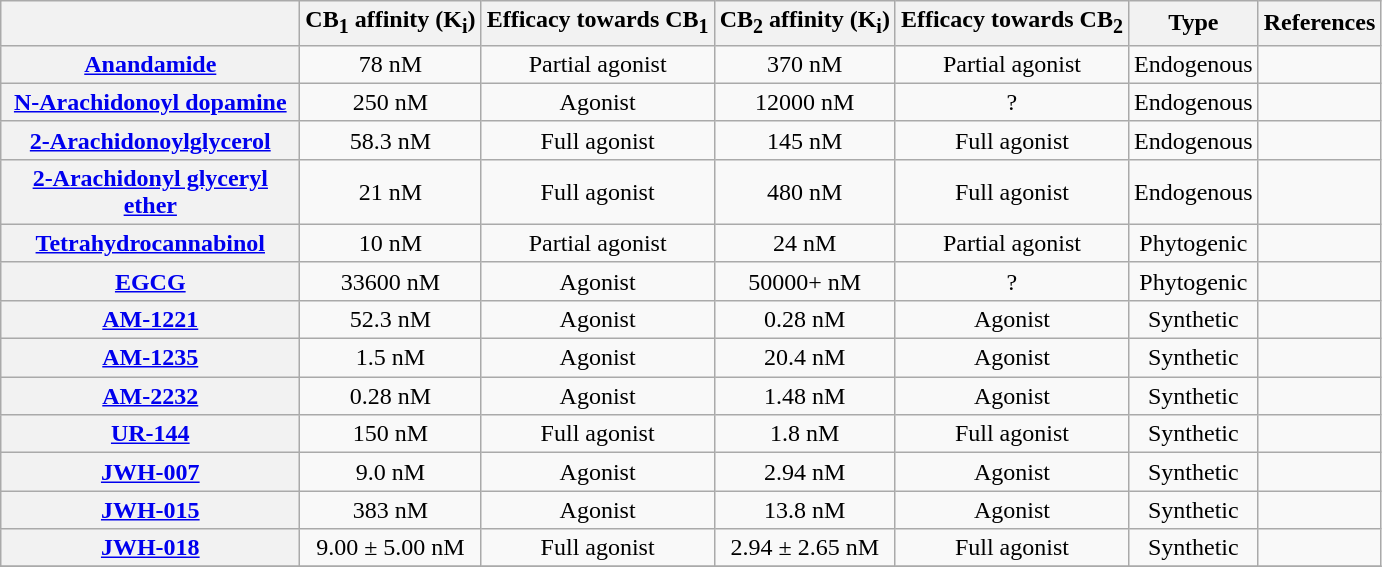<table class="wikitable sortable" style="text-align: center; width: auto;">
<tr>
<th style="width: 12em"></th>
<th>CB<sub>1</sub> affinity (K<sub>i</sub>)</th>
<th>Efficacy towards CB<sub>1</sub></th>
<th>CB<sub>2</sub> affinity (K<sub>i</sub>)</th>
<th>Efficacy towards CB<sub>2</sub></th>
<th>Type</th>
<th>References</th>
</tr>
<tr>
<th><strong><a href='#'>Anandamide</a></strong></th>
<td>78 nM</td>
<td>Partial agonist</td>
<td>370 nM</td>
<td>Partial agonist</td>
<td>Endogenous</td>
<td></td>
</tr>
<tr>
<th><a href='#'>N-Arachidonoyl dopamine</a></th>
<td>250 nM</td>
<td>Agonist</td>
<td>12000 nM</td>
<td>?</td>
<td>Endogenous</td>
<td></td>
</tr>
<tr>
<th><a href='#'>2-Arachidonoylglycerol</a></th>
<td>58.3 nM</td>
<td>Full agonist</td>
<td>145 nM</td>
<td>Full agonist</td>
<td>Endogenous</td>
<td></td>
</tr>
<tr>
<th><a href='#'>2-Arachidonyl glyceryl ether</a></th>
<td>21 nM</td>
<td>Full agonist</td>
<td>480 nM</td>
<td>Full agonist</td>
<td>Endogenous</td>
<td></td>
</tr>
<tr>
<th><strong><a href='#'>Tetrahydrocannabinol</a></strong></th>
<td>10 nM</td>
<td>Partial agonist</td>
<td>24 nM</td>
<td>Partial agonist</td>
<td>Phytogenic</td>
<td></td>
</tr>
<tr>
<th><a href='#'>EGCG</a></th>
<td>33600 nM</td>
<td>Agonist</td>
<td>50000+ nM</td>
<td>?</td>
<td>Phytogenic</td>
<td></td>
</tr>
<tr>
<th><a href='#'>AM-1221</a></th>
<td>52.3 nM</td>
<td>Agonist</td>
<td>0.28 nM</td>
<td>Agonist</td>
<td>Synthetic</td>
<td></td>
</tr>
<tr>
<th><a href='#'>AM-1235</a></th>
<td>1.5 nM</td>
<td>Agonist</td>
<td>20.4 nM</td>
<td>Agonist</td>
<td>Synthetic</td>
<td></td>
</tr>
<tr>
<th><a href='#'>AM-2232</a></th>
<td>0.28 nM</td>
<td>Agonist</td>
<td>1.48 nM</td>
<td>Agonist</td>
<td>Synthetic</td>
<td></td>
</tr>
<tr>
<th><a href='#'>UR-144</a></th>
<td>150 nM</td>
<td>Full agonist</td>
<td>1.8 nM</td>
<td>Full agonist</td>
<td>Synthetic</td>
<td></td>
</tr>
<tr>
<th><a href='#'>JWH-007</a></th>
<td>9.0 nM</td>
<td>Agonist</td>
<td>2.94 nM</td>
<td>Agonist</td>
<td>Synthetic</td>
<td></td>
</tr>
<tr>
<th><a href='#'>JWH-015</a></th>
<td>383 nM</td>
<td>Agonist</td>
<td>13.8 nM</td>
<td>Agonist</td>
<td>Synthetic</td>
<td></td>
</tr>
<tr>
<th><a href='#'>JWH-018</a></th>
<td>9.00 ± 5.00 nM</td>
<td>Full agonist</td>
<td>2.94 ± 2.65 nM</td>
<td>Full agonist</td>
<td>Synthetic</td>
<td></td>
</tr>
<tr>
</tr>
</table>
